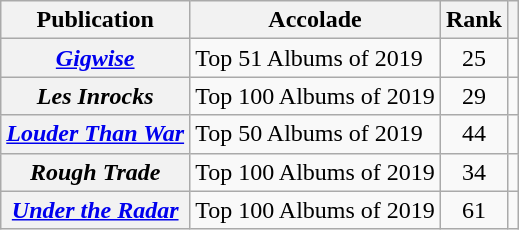<table class="wikitable sortable plainrowheaders">
<tr>
<th scope="col">Publication</th>
<th scope="col">Accolade</th>
<th scope="col">Rank</th>
<th scope="col" class="unsortable"></th>
</tr>
<tr>
<th scope="row"><em><a href='#'>Gigwise</a></em></th>
<td>Top 51 Albums of 2019</td>
<td align="center">25</td>
<td align="center"></td>
</tr>
<tr>
<th scope="row"><em>Les Inrocks</em></th>
<td>Top 100 Albums of 2019</td>
<td align="center">29</td>
<td align="center"></td>
</tr>
<tr>
<th scope="row"><em><a href='#'>Louder Than War</a></em></th>
<td>Top 50 Albums of 2019</td>
<td align="center">44</td>
<td align="center"></td>
</tr>
<tr>
<th scope="row"><em>Rough Trade</em></th>
<td>Top 100 Albums of 2019</td>
<td align="center">34</td>
<td align="center"></td>
</tr>
<tr>
<th scope="row"><em><a href='#'>Under the Radar</a></em></th>
<td>Top 100 Albums of 2019</td>
<td align="center">61</td>
<td align="center"></td>
</tr>
</table>
